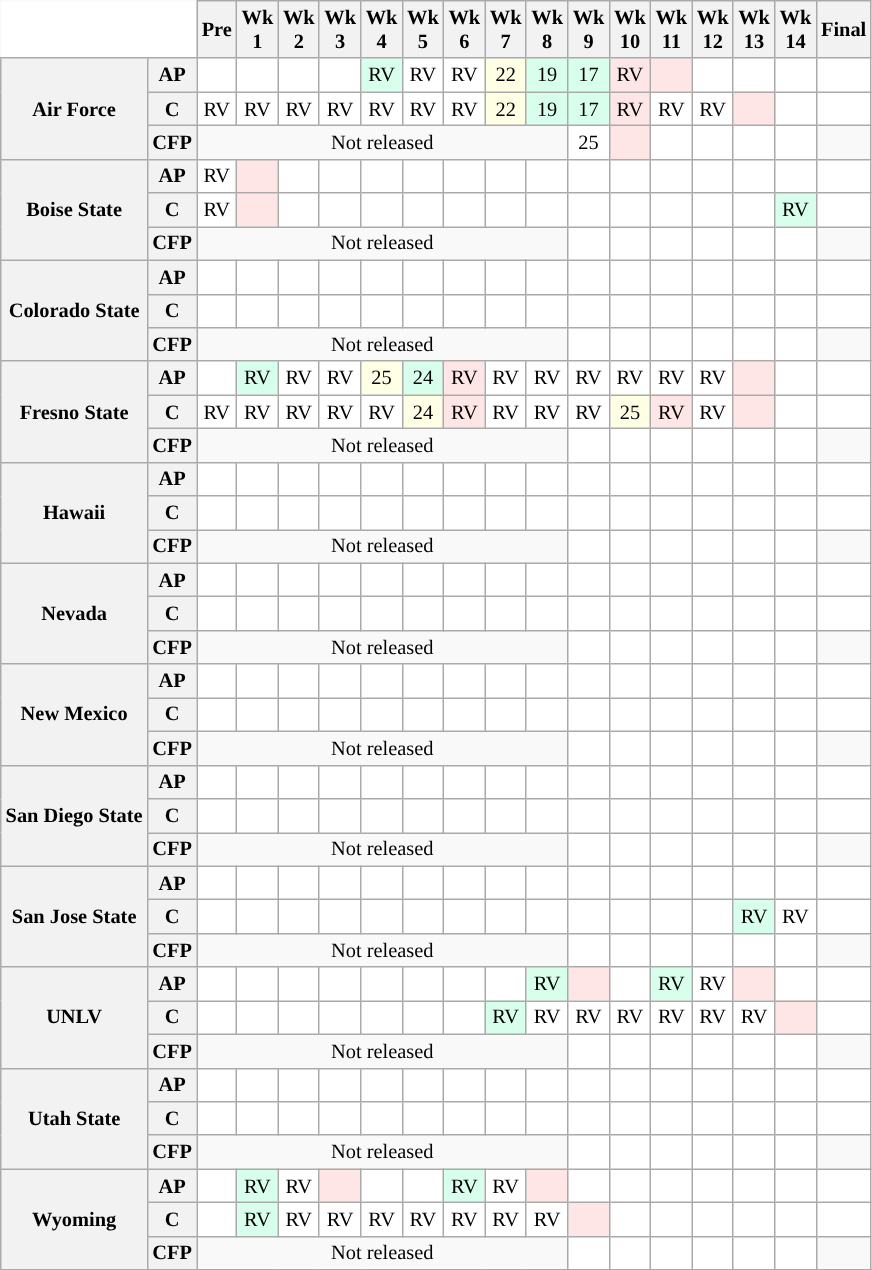<table class="wikitable" style="white-space:nowrap;font-size:85%;">
<tr>
<th colspan=2 style="background:white; border-top-style:hidden; border-left-style:hidden;"> </th>
<th>Pre</th>
<th>Wk<br>1</th>
<th>Wk<br>2</th>
<th>Wk<br>3</th>
<th>Wk<br>4</th>
<th>Wk<br>5</th>
<th>Wk<br>6</th>
<th>Wk<br>7</th>
<th>Wk<br>8</th>
<th>Wk<br>9</th>
<th>Wk<br>10</th>
<th>Wk<br>11</th>
<th>Wk<br>12</th>
<th>Wk<br>13</th>
<th>Wk<br>14</th>
<th>Final</th>
</tr>
<tr style="text-align:center;">
<th rowspan="3">Air Force</th>
<th>AP</th>
<td style="background:#FFF;"></td>
<td style="background:#FFF;"></td>
<td style="background:#FFF;"></td>
<td style="background:#FFF;"></td>
<td style="background:#d8ffeb;">RV</td>
<td style="background:#FFF;">RV</td>
<td style="background:#FFF;">RV</td>
<td style="background:#ffffe6;">22</td>
<td style="background:#d8ffeb;">19</td>
<td style="background:#d8ffeb;">17</td>
<td style="background:#ffe6e6;">RV</td>
<td style="background:#ffe6e6;"></td>
<td style="background:#FFF;"></td>
<td style="background:#FFF;"></td>
<td style="background:#FFF;"></td>
<td style="background:#FFF;"></td>
</tr>
<tr style="text-align:center;">
<th>C</th>
<td style="background:#FFF;">RV</td>
<td style="background:#FFF;">RV</td>
<td style="background:#FFF;">RV</td>
<td style="background:#FFF;">RV</td>
<td style="background:#FFF;">RV</td>
<td style="background:#FFF;">RV</td>
<td style="background:#FFF;">RV</td>
<td style="background:#ffffe6;">22</td>
<td style="background:#d8ffeb;">19</td>
<td style="background:#d8ffeb;">17</td>
<td style="background:#ffe6e6;">RV</td>
<td style="background:#FFF;">RV</td>
<td style="background:#FFF;">RV</td>
<td style="background:#ffe6e6;"></td>
<td style="background:#FFF;"></td>
<td style="background:#FFF;"></td>
</tr>
<tr style="text-align:center;">
<th>CFP</th>
<td colspan="9" style="text-align:center;">Not released</td>
<td style="background:#FFF;">25</td>
<td style="background:#ffe6e6;"></td>
<td style="background:#FFF;"></td>
<td style="background:#FFF;"></td>
<td style="background:#FFF;"></td>
<td style="background:#FFF;"></td>
<td style="text-align:center;"></td>
</tr>
<tr style="text-align:center;">
<th rowspan="3">Boise State</th>
<th>AP</th>
<td style="background:#FFF;">RV</td>
<td style="background:#ffe6e6;"></td>
<td style="background:#FFF;"></td>
<td style="background:#FFF;"></td>
<td style="background:#FFF;"></td>
<td style="background:#FFF;"></td>
<td style="background:#FFF;"></td>
<td style="background:#FFF;"></td>
<td style="background:#FFF;"></td>
<td style="background:#FFF;"></td>
<td style="background:#FFF;"></td>
<td style="background:#FFF;"></td>
<td style="background:#FFF;"></td>
<td style="background:#FFF;"></td>
<td style="background:#FFF;"></td>
<td style="background:#FFF;"></td>
</tr>
<tr style="text-align:center;">
<th>C</th>
<td style="background:#FFF;">RV</td>
<td style="background:#ffe6e6;"></td>
<td style="background:#FFF;"></td>
<td style="background:#FFF;"></td>
<td style="background:#FFF;"></td>
<td style="background:#FFF;"></td>
<td style="background:#FFF;"></td>
<td style="background:#FFF;"></td>
<td style="background:#FFF;"></td>
<td style="background:#FFF;"></td>
<td style="background:#FFF;"></td>
<td style="background:#FFF;"></td>
<td style="background:#FFF;"></td>
<td style="background:#FFF;"></td>
<td style="background:#d8ffeb;">RV</td>
<td style="background:#FFF;"></td>
</tr>
<tr style="text-align:center;">
<th>CFP</th>
<td colspan="9" style="text-align:center;">Not released</td>
<td style="background:#FFF;"></td>
<td style="background:#FFF;"></td>
<td style="background:#FFF;"></td>
<td style="background:#FFF;"></td>
<td style="background:#FFF;"></td>
<td style="background:#FFF;"></td>
<td style="text-align:center;"></td>
</tr>
<tr style="text-align:center;">
<th rowspan="3">Colorado State</th>
<th>AP</th>
<td style="background:#FFF;"></td>
<td style="background:#FFF;"></td>
<td style="background:#FFF;"></td>
<td style="background:#FFF;"></td>
<td style="background:#FFF;"></td>
<td style="background:#FFF;"></td>
<td style="background:#FFF;"></td>
<td style="background:#FFF;"></td>
<td style="background:#FFF;"></td>
<td style="background:#FFF;"></td>
<td style="background:#FFF;"></td>
<td style="background:#FFF;"></td>
<td style="background:#FFF;"></td>
<td style="background:#FFF;"></td>
<td style="background:#FFF;"></td>
<td style="background:#FFF;"></td>
</tr>
<tr style="text-align:center;">
<th>C</th>
<td style="background:#FFF;"></td>
<td style="background:#FFF;"></td>
<td style="background:#FFF;"></td>
<td style="background:#FFF;"></td>
<td style="background:#FFF;"></td>
<td style="background:#FFF;"></td>
<td style="background:#FFF;"></td>
<td style="background:#FFF;"></td>
<td style="background:#FFF;"></td>
<td style="background:#FFF;"></td>
<td style="background:#FFF;"></td>
<td style="background:#FFF;"></td>
<td style="background:#FFF;"></td>
<td style="background:#FFF;"></td>
<td style="background:#FFF;"></td>
<td style="background:#FFF;"></td>
</tr>
<tr style="text-align:center;">
<th>CFP</th>
<td colspan="9" style="text-align:center;">Not released</td>
<td style="background:#FFF;"></td>
<td style="background:#FFF;"></td>
<td style="background:#FFF;"></td>
<td style="background:#FFF;"></td>
<td style="background:#FFF;"></td>
<td style="background:#FFF;"></td>
<td style="text-align:center;"></td>
</tr>
<tr style="text-align:center;">
<th rowspan="3">Fresno State</th>
<th>AP</th>
<td style="background:#FFF;"></td>
<td style="background:#d8ffeb;">RV</td>
<td style="background:#FFF;">RV</td>
<td style="background:#FFF;">RV</td>
<td style="background:#ffffe6;">25</td>
<td style="background:#d8ffeb;">24</td>
<td style="background:#ffe6e6;">RV</td>
<td style="background:#FFF;">RV</td>
<td style="background:#FFF;">RV</td>
<td style="background:#FFF;">RV</td>
<td style="background:#FFF;">RV</td>
<td style="background:#FFF;">RV</td>
<td style="background:#FFF;">RV</td>
<td style="background:#ffe6e6;"></td>
<td style="background:#FFF;"></td>
<td style="background:#FFF;"></td>
</tr>
<tr style="text-align:center;">
<th>C</th>
<td style="background:#FFF;">RV</td>
<td style="background:#FFF;">RV</td>
<td style="background:#FFF;">RV</td>
<td style="background:#FFF;">RV</td>
<td style="background:#FFF;">RV</td>
<td style="background:#ffffe6;">24</td>
<td style="background:#ffe6e6;">RV</td>
<td style="background:#FFF;">RV</td>
<td style="background:#FFF;">RV</td>
<td style="background:#FFF;">RV</td>
<td style="background:#ffffe6;">25</td>
<td style="background:#ffe6e6;">RV</td>
<td style="background:#FFF;">RV</td>
<td style="background:#ffe6e6;"></td>
<td style="background:#FFF;"></td>
<td style="background:#FFF;"></td>
</tr>
<tr style="text-align:center;">
<th>CFP</th>
<td colspan="9" style="text-align:center;">Not released</td>
<td style="background:#FFF;"></td>
<td style="background:#FFF;"></td>
<td style="background:#FFF;"></td>
<td style="background:#FFF;"></td>
<td style="background:#FFF;"></td>
<td style="background:#FFF;"></td>
<td style="text-align:center;"></td>
</tr>
<tr style="text-align:center;">
<th rowspan="3">Hawaii</th>
<th>AP</th>
<td style="background:#FFF;"></td>
<td style="background:#FFF;"></td>
<td style="background:#FFF;"></td>
<td style="background:#FFF;"></td>
<td style="background:#FFF;"></td>
<td style="background:#FFF;"></td>
<td style="background:#FFF;"></td>
<td style="background:#FFF;"></td>
<td style="background:#FFF;"></td>
<td style="background:#FFF;"></td>
<td style="background:#FFF;"></td>
<td style="background:#FFF;"></td>
<td style="background:#FFF;"></td>
<td style="background:#FFF;"></td>
<td style="background:#FFF;"></td>
<td style="background:#FFF;"></td>
</tr>
<tr style="text-align:center;">
<th>C</th>
<td style="background:#FFF;"></td>
<td style="background:#FFF;"></td>
<td style="background:#FFF;"></td>
<td style="background:#FFF;"></td>
<td style="background:#FFF;"></td>
<td style="background:#FFF;"></td>
<td style="background:#FFF;"></td>
<td style="background:#FFF;"></td>
<td style="background:#FFF;"></td>
<td style="background:#FFF;"></td>
<td style="background:#FFF;"></td>
<td style="background:#FFF;"></td>
<td style="background:#FFF;"></td>
<td style="background:#FFF;"></td>
<td style="background:#FFF;"></td>
<td style="background:#FFF;"></td>
</tr>
<tr style="text-align:center;">
<th>CFP</th>
<td colspan="9" style="text-align:center;">Not released</td>
<td style="background:#FFF;"></td>
<td style="background:#FFF;"></td>
<td style="background:#FFF;"></td>
<td style="background:#FFF;"></td>
<td style="background:#FFF;"></td>
<td style="background:#FFF;"></td>
<td style="text-align:center;"></td>
</tr>
<tr style="text-align:center;">
<th rowspan="3">Nevada</th>
<th>AP</th>
<td style="background:#FFF;"></td>
<td style="background:#FFF;"></td>
<td style="background:#FFF;"></td>
<td style="background:#FFF;"></td>
<td style="background:#FFF;"></td>
<td style="background:#FFF;"></td>
<td style="background:#FFF;"></td>
<td style="background:#FFF;"></td>
<td style="background:#FFF;"></td>
<td style="background:#FFF;"></td>
<td style="background:#FFF;"></td>
<td style="background:#FFF;"></td>
<td style="background:#FFF;"></td>
<td style="background:#FFF;"></td>
<td style="background:#FFF;"></td>
<td style="background:#FFF;"></td>
</tr>
<tr style="text-align:center;">
<th>C</th>
<td style="background:#FFF;"></td>
<td style="background:#FFF;"></td>
<td style="background:#FFF;"></td>
<td style="background:#FFF;"></td>
<td style="background:#FFF;"></td>
<td style="background:#FFF;"></td>
<td style="background:#FFF;"></td>
<td style="background:#FFF;"></td>
<td style="background:#FFF;"></td>
<td style="background:#FFF;"></td>
<td style="background:#FFF;"></td>
<td style="background:#FFF;"></td>
<td style="background:#FFF;"></td>
<td style="background:#FFF;"></td>
<td style="background:#FFF;"></td>
<td style="background:#FFF;"></td>
</tr>
<tr style="text-align:center;">
<th>CFP</th>
<td colspan="9" style="text-align:center;">Not released</td>
<td style="background:#FFF;"></td>
<td style="background:#FFF;"></td>
<td style="background:#FFF;"></td>
<td style="background:#FFF;"></td>
<td style="background:#FFF;"></td>
<td style="background:#FFF;"></td>
<td style="text-align:center;"></td>
</tr>
<tr style="text-align:center;">
<th rowspan="3">New Mexico</th>
<th>AP</th>
<td style="background:#FFF;"></td>
<td style="background:#FFF;"></td>
<td style="background:#FFF;"></td>
<td style="background:#FFF;"></td>
<td style="background:#FFF;"></td>
<td style="background:#FFF;"></td>
<td style="background:#FFF;"></td>
<td style="background:#FFF;"></td>
<td style="background:#FFF;"></td>
<td style="background:#FFF;"></td>
<td style="background:#FFF;"></td>
<td style="background:#FFF;"></td>
<td style="background:#FFF;"></td>
<td style="background:#FFF;"></td>
<td style="background:#FFF;"></td>
<td style="background:#FFF;"></td>
</tr>
<tr style="text-align:center;">
<th>C</th>
<td style="background:#FFF;"></td>
<td style="background:#FFF;"></td>
<td style="background:#FFF;"></td>
<td style="background:#FFF;"></td>
<td style="background:#FFF;"></td>
<td style="background:#FFF;"></td>
<td style="background:#FFF;"></td>
<td style="background:#FFF;"></td>
<td style="background:#FFF;"></td>
<td style="background:#FFF;"></td>
<td style="background:#FFF;"></td>
<td style="background:#FFF;"></td>
<td style="background:#FFF;"></td>
<td style="background:#FFF;"></td>
<td style="background:#FFF;"></td>
<td style="background:#FFF;"></td>
</tr>
<tr style="text-align:center;">
<th>CFP</th>
<td colspan="9" style="text-align:center;">Not released</td>
<td style="background:#FFF;"></td>
<td style="background:#FFF;"></td>
<td style="background:#FFF;"></td>
<td style="background:#FFF;"></td>
<td style="background:#FFF;"></td>
<td style="background:#FFF;"></td>
<td style="text-align:center;"></td>
</tr>
<tr style="text-align:center;">
<th rowspan="3">San Diego State</th>
<th>AP</th>
<td style="background:#FFF;"></td>
<td style="background:#FFF;"></td>
<td style="background:#FFF;"></td>
<td style="background:#FFF;"></td>
<td style="background:#FFF;"></td>
<td style="background:#FFF;"></td>
<td style="background:#FFF;"></td>
<td style="background:#FFF;"></td>
<td style="background:#FFF;"></td>
<td style="background:#FFF;"></td>
<td style="background:#FFF;"></td>
<td style="background:#FFF;"></td>
<td style="background:#FFF;"></td>
<td style="background:#FFF;"></td>
<td style="background:#FFF;"></td>
<td style="background:#FFF;"></td>
</tr>
<tr style="text-align:center;">
<th>C</th>
<td style="background:#FFF;"></td>
<td style="background:#FFF;"></td>
<td style="background:#FFF;"></td>
<td style="background:#FFF;"></td>
<td style="background:#FFF;"></td>
<td style="background:#FFF;"></td>
<td style="background:#FFF;"></td>
<td style="background:#FFF;"></td>
<td style="background:#FFF;"></td>
<td style="background:#FFF;"></td>
<td style="background:#FFF;"></td>
<td style="background:#FFF;"></td>
<td style="background:#FFF;"></td>
<td style="background:#FFF;"></td>
<td style="background:#FFF;"></td>
<td style="background:#FFF;"></td>
</tr>
<tr style="text-align:center;">
<th>CFP</th>
<td colspan="9" style="text-align:center;">Not released</td>
<td style="background:#FFF;"></td>
<td style="background:#FFF;"></td>
<td style="background:#FFF;"></td>
<td style="background:#FFF;"></td>
<td style="background:#FFF;"></td>
<td style="background:#FFF;"></td>
<td style="text-align:center;"></td>
</tr>
<tr style="text-align:center;">
<th rowspan="3">San Jose State</th>
<th>AP</th>
<td style="background:#FFF;"></td>
<td style="background:#FFF;"></td>
<td style="background:#FFF;"></td>
<td style="background:#FFF;"></td>
<td style="background:#FFF;"></td>
<td style="background:#FFF;"></td>
<td style="background:#FFF;"></td>
<td style="background:#FFF;"></td>
<td style="background:#FFF;"></td>
<td style="background:#FFF;"></td>
<td style="background:#FFF;"></td>
<td style="background:#FFF;"></td>
<td style="background:#FFF;"></td>
<td style="background:#FFF;"></td>
<td style="background:#FFF;"></td>
<td style="background:#FFF;"></td>
</tr>
<tr style="text-align:center;">
<th>C</th>
<td style="background:#FFF;"></td>
<td style="background:#FFF;"></td>
<td style="background:#FFF;"></td>
<td style="background:#FFF;"></td>
<td style="background:#FFF;"></td>
<td style="background:#FFF;"></td>
<td style="background:#FFF;"></td>
<td style="background:#FFF;"></td>
<td style="background:#FFF;"></td>
<td style="background:#FFF;"></td>
<td style="background:#FFF;"></td>
<td style="background:#FFF;"></td>
<td style="background:#FFF;"></td>
<td style="background:#d8ffeb;">RV</td>
<td style="background:#FFF;">RV</td>
<td style="background:#FFF;"></td>
</tr>
<tr style="text-align:center;">
<th>CFP</th>
<td colspan="9" style="text-align:center;">Not released</td>
<td style="background:#FFF;"></td>
<td style="background:#FFF;"></td>
<td style="background:#FFF;"></td>
<td style="background:#FFF;"></td>
<td style="background:#FFF;"></td>
<td style="background:#FFF;"></td>
<td style="text-align:center;"></td>
</tr>
<tr style="text-align:center;">
<th rowspan="3">UNLV</th>
<th>AP</th>
<td style="background:#FFF;"></td>
<td style="background:#FFF;"></td>
<td style="background:#FFF;"></td>
<td style="background:#FFF;"></td>
<td style="background:#FFF;"></td>
<td style="background:#FFF;"></td>
<td style="background:#FFF;"></td>
<td style="background:#FFF;"></td>
<td style="background:#d8ffeb;">RV</td>
<td style="background:#ffe6e6;"></td>
<td style="background:#FFF;"></td>
<td style="background:#d8ffeb;">RV</td>
<td style="background:#FFF;">RV</td>
<td style="background:#ffe6e6;"></td>
<td style="background:#FFF;"></td>
<td style="background:#FFF;"></td>
</tr>
<tr style="text-align:center;">
<th>C</th>
<td style="background:#FFF;"></td>
<td style="background:#FFF;"></td>
<td style="background:#FFF;"></td>
<td style="background:#FFF;"></td>
<td style="background:#FFF;"></td>
<td style="background:#FFF;"></td>
<td style="background:#FFF;"></td>
<td style="background:#d8ffeb;">RV</td>
<td style="background:#FFF;">RV</td>
<td style="background:#FFF;">RV</td>
<td style="background:#FFF;">RV</td>
<td style="background:#FFF;">RV</td>
<td style="background:#FFF;">RV</td>
<td style="background:#FFF;">RV</td>
<td style="background:#ffe6e6;"></td>
<td style="background:#FFF;"></td>
</tr>
<tr style="text-align:center;">
<th>CFP</th>
<td colspan="9" style="text-align:center;">Not released</td>
<td style="background:#FFF;"></td>
<td style="background:#FFF;"></td>
<td style="background:#FFF;"></td>
<td style="background:#FFF;"></td>
<td style="background:#FFF;"></td>
<td style="background:#FFF;"></td>
<td style="text-align:center;"></td>
</tr>
<tr style="text-align:center;">
<th rowspan="3">Utah State</th>
<th>AP</th>
<td style="background:#FFF;"></td>
<td style="background:#FFF;"></td>
<td style="background:#FFF;"></td>
<td style="background:#FFF;"></td>
<td style="background:#FFF;"></td>
<td style="background:#FFF;"></td>
<td style="background:#FFF;"></td>
<td style="background:#FFF;"></td>
<td style="background:#FFF;"></td>
<td style="background:#FFF;"></td>
<td style="background:#FFF;"></td>
<td style="background:#FFF;"></td>
<td style="background:#FFF;"></td>
<td style="background:#FFF;"></td>
<td style="background:#FFF;"></td>
<td style="background:#FFF;"></td>
</tr>
<tr style="text-align:center;">
<th>C</th>
<td style="background:#FFF;"></td>
<td style="background:#FFF;"></td>
<td style="background:#FFF;"></td>
<td style="background:#FFF;"></td>
<td style="background:#FFF;"></td>
<td style="background:#FFF;"></td>
<td style="background:#FFF;"></td>
<td style="background:#FFF;"></td>
<td style="background:#FFF;"></td>
<td style="background:#FFF;"></td>
<td style="background:#FFF;"></td>
<td style="background:#FFF;"></td>
<td style="background:#FFF;"></td>
<td style="background:#FFF;"></td>
<td style="background:#FFF;"></td>
<td style="background:#FFF;"></td>
</tr>
<tr style="text-align:center;">
<th>CFP</th>
<td colspan="9" style="text-align:center;">Not released</td>
<td style="background:#FFF;"></td>
<td style="background:#FFF;"></td>
<td style="background:#FFF;"></td>
<td style="background:#FFF;"></td>
<td style="background:#FFF;"></td>
<td style="background:#FFF;"></td>
<td style="text-align:center;"></td>
</tr>
<tr style="text-align:center;">
<th rowspan="3">Wyoming</th>
<th>AP</th>
<td style="background:#FFF;"></td>
<td style="background:#d8ffeb;">RV</td>
<td style="background:#FFF;">RV</td>
<td style="background:#ffe6e6;"></td>
<td style="background:#FFF;"></td>
<td style="background:#FFF;"></td>
<td style="background:#d8ffeb;">RV</td>
<td style="background:#FFF;">RV</td>
<td style="background:#ffe6e6;"></td>
<td style="background:#FFF;"></td>
<td style="background:#FFF;"></td>
<td style="background:#FFF;"></td>
<td style="background:#FFF;"></td>
<td style="background:#FFF;"></td>
<td style="background:#FFF;"></td>
<td style="background:#FFF;"></td>
</tr>
<tr style="text-align:center;">
<th>C</th>
<td style="background:#FFF;"></td>
<td style="background:#d8ffeb;">RV</td>
<td style="background:#FFF;">RV</td>
<td style="background:#FFF;">RV</td>
<td style="background:#FFF;">RV</td>
<td style="background:#FFF;">RV</td>
<td style="background:#FFF;">RV</td>
<td style="background:#FFF;">RV</td>
<td style="background:#FFF;">RV</td>
<td style="background:#ffe6e6;"></td>
<td style="background:#FFF;"></td>
<td style="background:#FFF;"></td>
<td style="background:#FFF;"></td>
<td style="background:#FFF;"></td>
<td style="background:#FFF;"></td>
<td style="background:#FFF;"></td>
</tr>
<tr style="text-align:center;">
<th>CFP</th>
<td colspan="9" style="text-align:center;">Not released</td>
<td style="background:#FFF;"></td>
<td style="background:#FFF;"></td>
<td style="background:#FFF;"></td>
<td style="background:#FFF;"></td>
<td style="background:#FFF;"></td>
<td style="background:#FFF;"></td>
<td style="text-align:center;"></td>
</tr>
<tr style="text-align:center;">
</tr>
</table>
